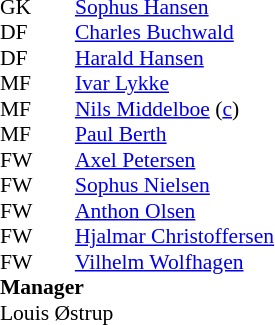<table style="font-size:90%; margin:0.2em auto;" cellspacing="0" cellpadding="0">
<tr>
<th width="25"></th>
<th width="25"></th>
</tr>
<tr>
<td>GK</td>
<td></td>
<td><a href='#'>Sophus Hansen</a></td>
</tr>
<tr>
<td>DF</td>
<td></td>
<td><a href='#'>Charles Buchwald</a></td>
</tr>
<tr>
<td>DF</td>
<td></td>
<td><a href='#'>Harald Hansen</a></td>
</tr>
<tr>
<td>MF</td>
<td></td>
<td><a href='#'>Ivar Lykke</a></td>
</tr>
<tr>
<td>MF</td>
<td></td>
<td><a href='#'>Nils Middelboe</a> (<a href='#'>c</a>)</td>
</tr>
<tr>
<td>MF</td>
<td></td>
<td><a href='#'>Paul Berth</a></td>
</tr>
<tr>
<td>FW</td>
<td></td>
<td><a href='#'>Axel Petersen</a></td>
</tr>
<tr>
<td>FW</td>
<td></td>
<td><a href='#'>Sophus Nielsen</a></td>
</tr>
<tr>
<td>FW</td>
<td></td>
<td><a href='#'>Anthon Olsen</a></td>
</tr>
<tr>
<td>FW</td>
<td></td>
<td><a href='#'>Hjalmar Christoffersen</a></td>
</tr>
<tr>
<td>FW</td>
<td></td>
<td><a href='#'>Vilhelm Wolfhagen</a></td>
</tr>
<tr>
<td colspan=3><strong>Manager</strong></td>
</tr>
<tr>
<td colspan=3> Louis Østrup</td>
</tr>
</table>
